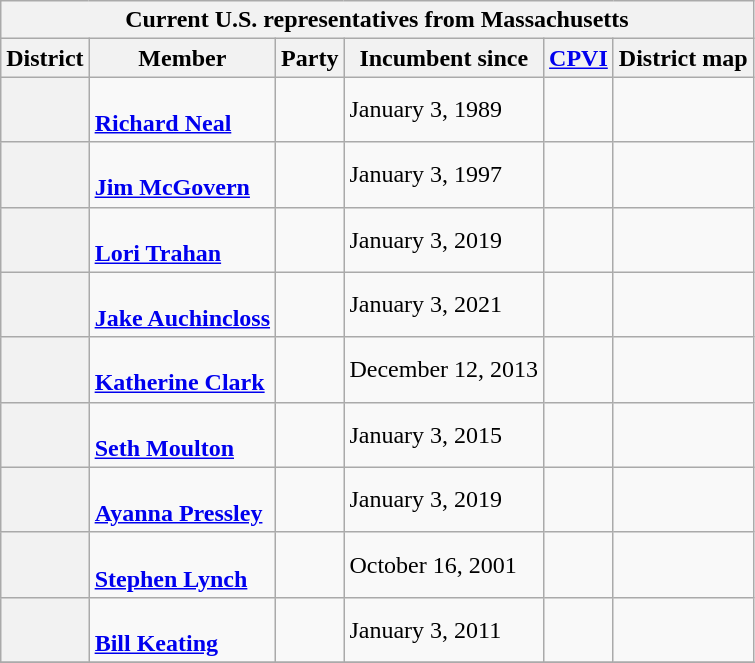<table class="wikitable sticky-header-multi sortable">
<tr>
<th colspan=6>Current U.S. representatives from Massachusetts</th>
</tr>
<tr>
<th>District</th>
<th>Member<br></th>
<th>Party</th>
<th data-sort-type="date">Incumbent since</th>
<th data-sort-type="number"><a href='#'>CPVI</a><br></th>
<th class="unsortable">District map</th>
</tr>
<tr>
<th></th>
<td data-sort-value="Neal, Richard"><br><strong><a href='#'>Richard Neal</a></strong><br></td>
<td></td>
<td>January 3, 1989</td>
<td></td>
<td></td>
</tr>
<tr>
<th></th>
<td data-sort-value="McGovern, Jim"><br><strong><a href='#'>Jim McGovern</a></strong><br></td>
<td></td>
<td>January 3, 1997</td>
<td></td>
<td></td>
</tr>
<tr>
<th></th>
<td data-sort-value="Trahan, Lori"><br><strong><a href='#'>Lori Trahan</a></strong><br></td>
<td></td>
<td>January 3, 2019</td>
<td></td>
<td></td>
</tr>
<tr>
<th></th>
<td data-sort-value="Auchincloss, Jake"><br><strong><a href='#'>Jake Auchincloss</a></strong><br></td>
<td></td>
<td>January 3, 2021</td>
<td></td>
<td></td>
</tr>
<tr>
<th></th>
<td data-sort-value="Clark, Katherine"><br><strong><a href='#'>Katherine Clark</a></strong><br></td>
<td></td>
<td>December 12, 2013</td>
<td></td>
<td></td>
</tr>
<tr>
<th></th>
<td data-sort-value="Moulton, Seth"><br><strong><a href='#'>Seth Moulton</a></strong><br></td>
<td></td>
<td>January 3, 2015</td>
<td></td>
<td></td>
</tr>
<tr>
<th></th>
<td data-sort-value="Pressley, Ayanna"><br><strong><a href='#'>Ayanna Pressley</a></strong><br></td>
<td></td>
<td>January 3, 2019</td>
<td></td>
<td></td>
</tr>
<tr>
<th></th>
<td data-sort-value="Lynch, Stephen"><br><strong><a href='#'>Stephen Lynch</a></strong><br></td>
<td></td>
<td>October 16, 2001</td>
<td></td>
<td></td>
</tr>
<tr>
<th></th>
<td data-sort-value="Keating, Bill"><br><strong><a href='#'>Bill Keating</a></strong><br></td>
<td></td>
<td>January 3, 2011</td>
<td></td>
<td></td>
</tr>
<tr>
</tr>
</table>
